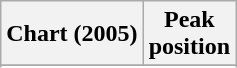<table class="wikitable sortable">
<tr>
<th>Chart (2005)</th>
<th>Peak<br>position</th>
</tr>
<tr>
</tr>
<tr>
</tr>
<tr>
</tr>
<tr>
</tr>
<tr>
</tr>
<tr>
</tr>
<tr>
</tr>
</table>
